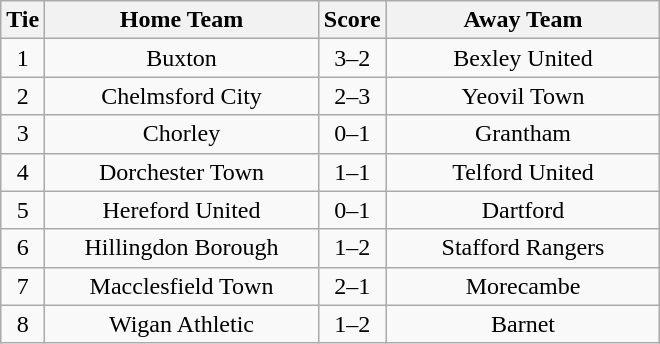<table class="wikitable" style="text-align:center;">
<tr>
<th width=20>Tie</th>
<th width=175>Home Team</th>
<th width=20>Score</th>
<th width=175>Away Team</th>
</tr>
<tr>
<td>1</td>
<td>Buxton</td>
<td>3–2</td>
<td>Bexley United</td>
</tr>
<tr>
<td>2</td>
<td>Chelmsford City</td>
<td>2–3</td>
<td>Yeovil Town</td>
</tr>
<tr>
<td>3</td>
<td>Chorley</td>
<td>0–1</td>
<td>Grantham</td>
</tr>
<tr>
<td>4</td>
<td>Dorchester Town</td>
<td>1–1</td>
<td>Telford United</td>
</tr>
<tr>
<td>5</td>
<td>Hereford United</td>
<td>0–1</td>
<td>Dartford</td>
</tr>
<tr>
<td>6</td>
<td>Hillingdon Borough</td>
<td>1–2</td>
<td>Stafford Rangers</td>
</tr>
<tr>
<td>7</td>
<td>Macclesfield Town</td>
<td>2–1</td>
<td>Morecambe</td>
</tr>
<tr>
<td>8</td>
<td>Wigan Athletic</td>
<td>1–2</td>
<td>Barnet</td>
</tr>
</table>
